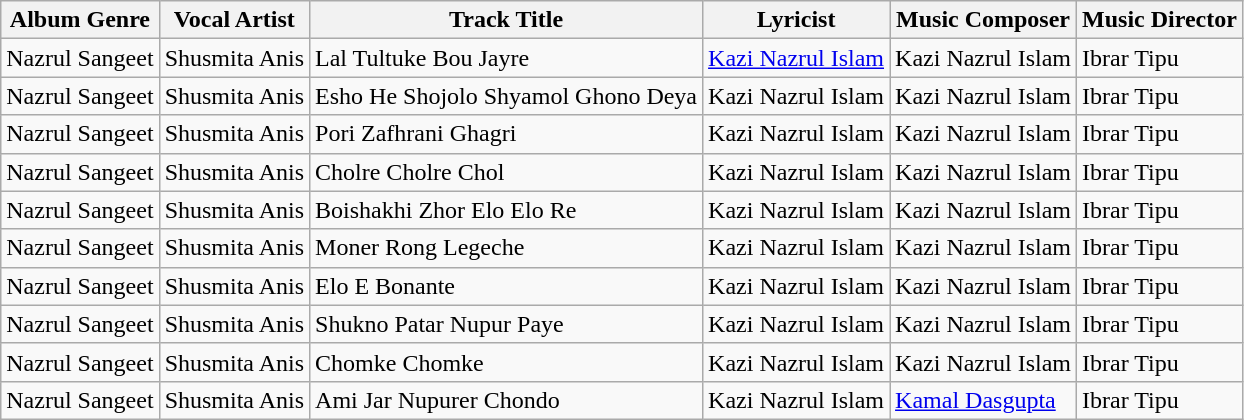<table class="wikitable sortable collapsible">
<tr>
<th style=*background:d0e5f5">Album Genre</th>
<th style=*background:d0e5f5">Vocal Artist</th>
<th style=*background:d0e5f5">Track Title</th>
<th style=*background:d0e5f5">Lyricist</th>
<th style=*background:d0e5f5">Music Composer</th>
<th style=*background:d0e5f5">Music Director</th>
</tr>
<tr>
<td>Nazrul Sangeet</td>
<td>Shusmita Anis</td>
<td>Lal Tultuke Bou Jayre</td>
<td><a href='#'>Kazi Nazrul Islam</a></td>
<td>Kazi Nazrul Islam</td>
<td>Ibrar Tipu</td>
</tr>
<tr>
<td>Nazrul Sangeet</td>
<td>Shusmita Anis</td>
<td>Esho He Shojolo Shyamol Ghono Deya</td>
<td>Kazi Nazrul Islam</td>
<td>Kazi Nazrul Islam</td>
<td>Ibrar Tipu</td>
</tr>
<tr>
<td>Nazrul Sangeet</td>
<td>Shusmita Anis</td>
<td>Pori Zafhrani Ghagri</td>
<td>Kazi Nazrul Islam</td>
<td>Kazi Nazrul Islam</td>
<td>Ibrar Tipu</td>
</tr>
<tr>
<td>Nazrul Sangeet</td>
<td>Shusmita Anis</td>
<td>Cholre Cholre Chol</td>
<td>Kazi Nazrul Islam</td>
<td>Kazi Nazrul Islam</td>
<td>Ibrar Tipu</td>
</tr>
<tr>
<td>Nazrul Sangeet</td>
<td>Shusmita Anis</td>
<td>Boishakhi Zhor Elo Elo Re</td>
<td>Kazi Nazrul Islam</td>
<td>Kazi Nazrul Islam</td>
<td>Ibrar Tipu</td>
</tr>
<tr>
<td>Nazrul Sangeet</td>
<td>Shusmita Anis</td>
<td>Moner Rong Legeche</td>
<td>Kazi Nazrul Islam</td>
<td>Kazi Nazrul Islam</td>
<td>Ibrar Tipu</td>
</tr>
<tr>
<td>Nazrul Sangeet</td>
<td>Shusmita Anis</td>
<td>Elo E Bonante</td>
<td>Kazi Nazrul Islam</td>
<td>Kazi Nazrul Islam</td>
<td>Ibrar Tipu</td>
</tr>
<tr>
<td>Nazrul Sangeet</td>
<td>Shusmita Anis</td>
<td>Shukno Patar Nupur Paye</td>
<td>Kazi Nazrul Islam</td>
<td>Kazi Nazrul Islam</td>
<td>Ibrar Tipu</td>
</tr>
<tr>
<td>Nazrul Sangeet</td>
<td>Shusmita Anis</td>
<td>Chomke Chomke</td>
<td>Kazi Nazrul Islam</td>
<td>Kazi Nazrul Islam</td>
<td>Ibrar Tipu</td>
</tr>
<tr>
<td>Nazrul Sangeet</td>
<td>Shusmita Anis</td>
<td>Ami Jar Nupurer Chondo</td>
<td>Kazi Nazrul Islam</td>
<td><a href='#'>Kamal Dasgupta</a></td>
<td>Ibrar Tipu</td>
</tr>
</table>
